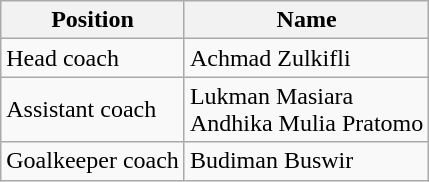<table class="wikitable">
<tr>
<th>Position</th>
<th>Name</th>
</tr>
<tr>
<td>Head coach</td>
<td> Achmad Zulkifli</td>
</tr>
<tr>
<td>Assistant coach</td>
<td> Lukman Masiara <br>  Andhika Mulia Pratomo</td>
</tr>
<tr>
<td>Goalkeeper coach</td>
<td> Budiman Buswir</td>
</tr>
</table>
